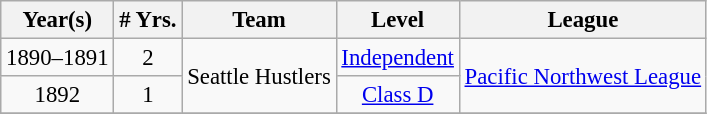<table class="wikitable" style="text-align:center; font-size: 95%;">
<tr>
<th>Year(s)</th>
<th># Yrs.</th>
<th>Team</th>
<th>Level</th>
<th>League</th>
</tr>
<tr>
<td>1890–1891</td>
<td>2</td>
<td rowspan=2>Seattle Hustlers</td>
<td><a href='#'>Independent</a></td>
<td rowspan=2><a href='#'>Pacific Northwest League</a></td>
</tr>
<tr>
<td>1892</td>
<td>1</td>
<td><a href='#'>Class D</a></td>
</tr>
<tr>
</tr>
</table>
